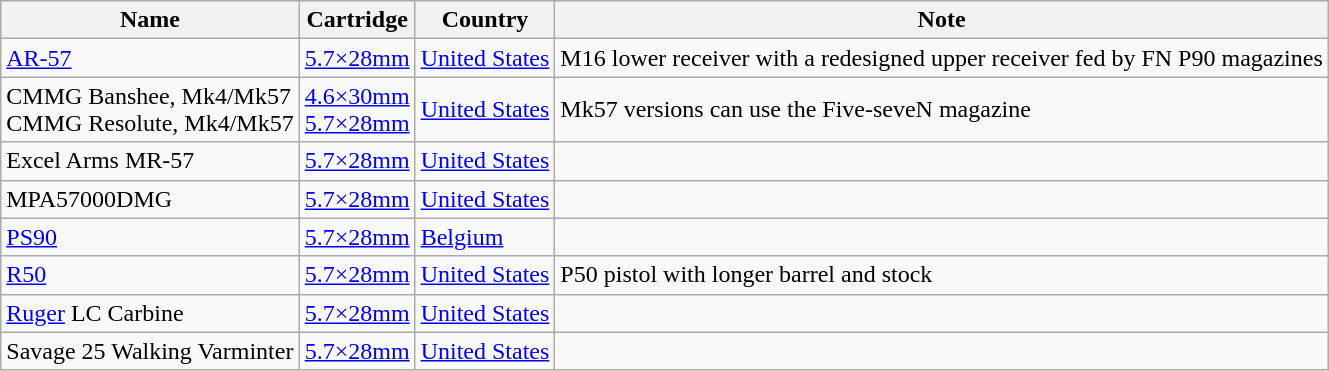<table class="wikitable sortable">
<tr>
<th>Name</th>
<th>Cartridge</th>
<th>Country</th>
<th>Note</th>
</tr>
<tr>
<td><a href='#'>AR-57</a></td>
<td><a href='#'>5.7×28mm</a></td>
<td><a href='#'>United States</a></td>
<td>M16 lower receiver with a redesigned upper receiver fed by FN P90 magazines</td>
</tr>
<tr>
<td>CMMG Banshee, Mk4/Mk57<br>CMMG Resolute, Mk4/Mk57</td>
<td><a href='#'>4.6×30mm</a><br><a href='#'>5.7×28mm</a></td>
<td><a href='#'>United States</a></td>
<td>Mk57 versions can use the Five-seveN magazine</td>
</tr>
<tr>
<td>Excel Arms MR-57</td>
<td><a href='#'>5.7×28mm</a></td>
<td><a href='#'>United States</a></td>
<td></td>
</tr>
<tr>
<td>MPA57000DMG<br></td>
<td><a href='#'>5.7×28mm</a></td>
<td><a href='#'>United States</a></td>
<td></td>
</tr>
<tr>
<td><a href='#'>PS90</a></td>
<td><a href='#'>5.7×28mm</a></td>
<td><a href='#'>Belgium</a></td>
<td></td>
</tr>
<tr>
<td><a href='#'>R50</a></td>
<td><a href='#'>5.7×28mm</a></td>
<td><a href='#'>United States</a></td>
<td>P50 pistol with longer barrel and stock</td>
</tr>
<tr>
<td><a href='#'>Ruger</a> LC Carbine</td>
<td><a href='#'>5.7×28mm</a></td>
<td><a href='#'>United States</a></td>
<td></td>
</tr>
<tr>
<td>Savage 25 Walking Varminter</td>
<td><a href='#'>5.7×28mm</a></td>
<td><a href='#'>United States</a></td>
<td></td>
</tr>
</table>
